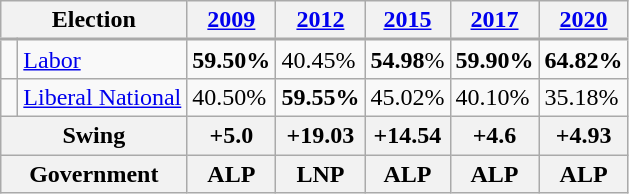<table class="wikitable">
<tr align=right style="border-bottom: 2px solid darkgray;">
<th colspan="2">Election</th>
<th><a href='#'>2009</a></th>
<th><a href='#'>2012</a></th>
<th><a href='#'>2015</a></th>
<th><a href='#'>2017</a></th>
<th><a href='#'>2020</a></th>
</tr>
<tr align=left>
<td width="1pt" > </td>
<td><a href='#'>Labor</a></td>
<td><strong>59.50%</strong></td>
<td>40.45%</td>
<td><strong>54.98</strong>%</td>
<td><strong>59.90%</strong></td>
<td><strong>64.82%</strong></td>
</tr>
<tr align="left">
<td width=1pt > </td>
<td><a href='#'>Liberal National</a></td>
<td>40.50%</td>
<td><strong>59.55%</strong></td>
<td>45.02%</td>
<td>40.10%</td>
<td>35.18%</td>
</tr>
<tr align=right>
<th colspan="2">Swing</th>
<th>+5.0</th>
<th>+19.03</th>
<th>+14.54</th>
<th>+4.6</th>
<th>+4.93</th>
</tr>
<tr align=right>
<th colspan="2">Government</th>
<th>ALP</th>
<th>LNP</th>
<th>ALP</th>
<th>ALP</th>
<th>ALP</th>
</tr>
</table>
